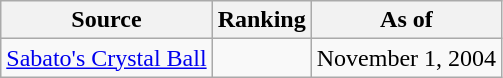<table class="wikitable" style="text-align:center">
<tr>
<th>Source</th>
<th>Ranking</th>
<th>As of</th>
</tr>
<tr>
<td align=left><a href='#'>Sabato's Crystal Ball</a></td>
<td></td>
<td>November 1, 2004</td>
</tr>
</table>
